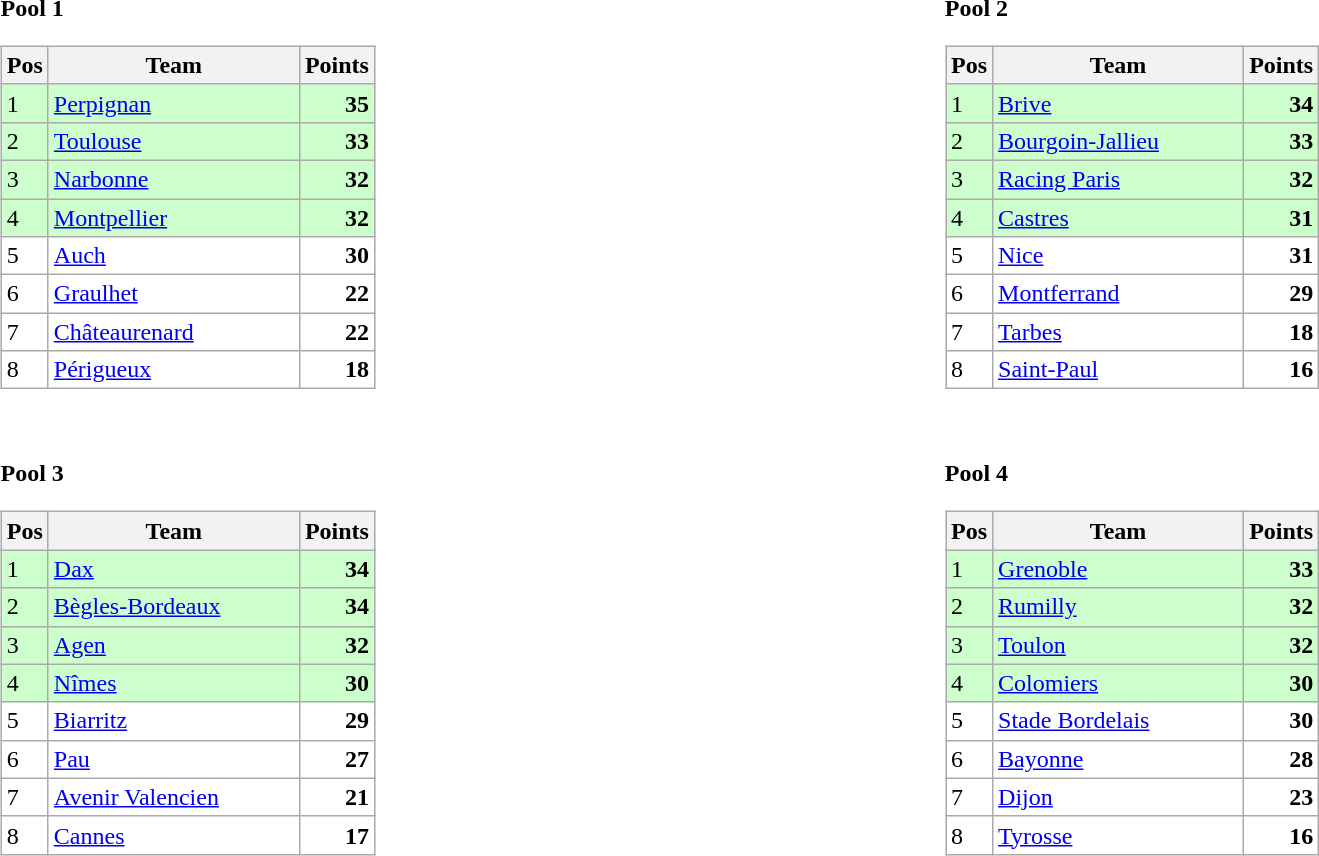<table width="100%" align="center" border="0" cellpadding="4" cellspacing="5">
<tr valign="top" align="left">
<td width="50%"><br><strong> Pool 1 </strong><table class="wikitable">
<tr>
<th>Pos</th>
<th>Team</th>
<th>Points</th>
</tr>
<tr bgcolor=#ccffcc>
<td>1</td>
<td align=left width="160"><a href='#'>Perpignan</a></td>
<td align=right><strong>35</strong></td>
</tr>
<tr bgcolor=#ccffcc>
<td>2</td>
<td align=left><a href='#'>Toulouse</a></td>
<td align=right><strong>33</strong></td>
</tr>
<tr bgcolor=#ccffcc>
<td>3</td>
<td align=left><a href='#'>Narbonne</a></td>
<td align=right><strong>32</strong></td>
</tr>
<tr bgcolor=#ccffcc>
<td>4</td>
<td align=left><a href='#'>Montpellier</a></td>
<td align=right><strong>32</strong></td>
</tr>
<tr bgcolor=#ffffff>
<td>5</td>
<td align=left><a href='#'>Auch</a></td>
<td align=right><strong>30</strong></td>
</tr>
<tr bgcolor=#ffffff>
<td>6</td>
<td align=left><a href='#'>Graulhet</a></td>
<td align=right><strong>22</strong></td>
</tr>
<tr bgcolor=#ffffff>
<td>7</td>
<td align=left><a href='#'>Châteaurenard</a></td>
<td align=right><strong>22</strong></td>
</tr>
<tr bgcolor=#ffffff>
<td>8</td>
<td align=left><a href='#'>Périgueux</a></td>
<td align=right><strong>18</strong></td>
</tr>
</table>
</td>
<td width="50%"><br><strong> Pool 2 </strong><table class="wikitable">
<tr>
<th>Pos</th>
<th>Team</th>
<th>Points</th>
</tr>
<tr bgcolor=#ccffcc>
<td>1</td>
<td align=left width="160"><a href='#'>Brive</a></td>
<td align=right><strong>34</strong></td>
</tr>
<tr bgcolor=#ccffcc>
<td>2</td>
<td align=left><a href='#'>Bourgoin-Jallieu</a></td>
<td align=right><strong>33</strong></td>
</tr>
<tr bgcolor=#ccffcc>
<td>3</td>
<td align=left><a href='#'>Racing Paris</a></td>
<td align=right><strong>32</strong></td>
</tr>
<tr bgcolor=#ccffcc>
<td>4</td>
<td align=left><a href='#'>Castres</a></td>
<td align=right><strong>31</strong></td>
</tr>
<tr bgcolor=#ffffff>
<td>5</td>
<td align=left><a href='#'>Nice</a></td>
<td align=right><strong>31</strong></td>
</tr>
<tr bgcolor=#ffffff>
<td>6</td>
<td align=left><a href='#'>Montferrand</a></td>
<td align=right><strong>29</strong></td>
</tr>
<tr bgcolor=#ffffff>
<td>7</td>
<td align=left><a href='#'>Tarbes</a></td>
<td align=right><strong>18</strong></td>
</tr>
<tr bgcolor=#ffffff>
<td>8</td>
<td align=left><a href='#'>Saint-Paul</a></td>
<td align=right><strong>16</strong></td>
</tr>
</table>
</td>
</tr>
<tr>
<td width="50%"><br><strong> Pool 3 </strong><table class="wikitable">
<tr>
<th>Pos</th>
<th>Team</th>
<th>Points</th>
</tr>
<tr bgcolor=#ccffcc>
<td>1</td>
<td align=left width="160"><a href='#'>Dax</a></td>
<td align=right><strong>34</strong></td>
</tr>
<tr bgcolor=#ccffcc>
<td>2</td>
<td align=left><a href='#'>Bègles-Bordeaux</a></td>
<td align=right><strong>34</strong></td>
</tr>
<tr bgcolor=#ccffcc>
<td>3</td>
<td align=left><a href='#'>Agen</a></td>
<td align=right><strong>32</strong></td>
</tr>
<tr bgcolor=#ccffcc>
<td>4</td>
<td align=left><a href='#'>Nîmes</a></td>
<td align=right><strong>30</strong></td>
</tr>
<tr bgcolor=#ffffff>
<td>5</td>
<td align=left><a href='#'>Biarritz</a></td>
<td align=right><strong>29</strong></td>
</tr>
<tr bgcolor=#ffffff>
<td>6</td>
<td align=left><a href='#'>Pau</a></td>
<td align=right><strong>27</strong></td>
</tr>
<tr bgcolor=#ffffff>
<td>7</td>
<td align=left><a href='#'>Avenir Valencien</a></td>
<td align=right><strong>21</strong></td>
</tr>
<tr bgcolor=#ffffff>
<td>8</td>
<td align=left><a href='#'>Cannes</a></td>
<td align=right><strong>17</strong></td>
</tr>
</table>
</td>
<td width="50%"><br><strong> Pool 4 </strong><table class="wikitable">
<tr>
<th>Pos</th>
<th>Team</th>
<th>Points</th>
</tr>
<tr bgcolor=#ccffcc>
<td>1</td>
<td align=left width="160"><a href='#'>Grenoble</a></td>
<td align=right><strong>33</strong></td>
</tr>
<tr bgcolor=#ccffcc>
<td>2</td>
<td align=left><a href='#'>Rumilly</a></td>
<td align=right><strong>32</strong></td>
</tr>
<tr bgcolor=#ccffcc>
<td>3</td>
<td align=left><a href='#'>Toulon</a></td>
<td align=right><strong>32</strong></td>
</tr>
<tr bgcolor=#ccffcc>
<td>4</td>
<td align=left><a href='#'>Colomiers</a></td>
<td align=right><strong>30</strong></td>
</tr>
<tr bgcolor=#ffffff>
<td>5</td>
<td align=left><a href='#'>Stade Bordelais</a></td>
<td align=right><strong>30</strong></td>
</tr>
<tr bgcolor=#ffffff>
<td>6</td>
<td align=left><a href='#'>Bayonne</a></td>
<td align=right><strong>28</strong></td>
</tr>
<tr bgcolor=#ffffff>
<td>7</td>
<td align=left><a href='#'>Dijon</a></td>
<td align=right><strong>23</strong></td>
</tr>
<tr bgcolor=#ffffff>
<td>8</td>
<td align=left><a href='#'>Tyrosse</a></td>
<td align=right><strong>16</strong></td>
</tr>
</table>
</td>
</tr>
</table>
